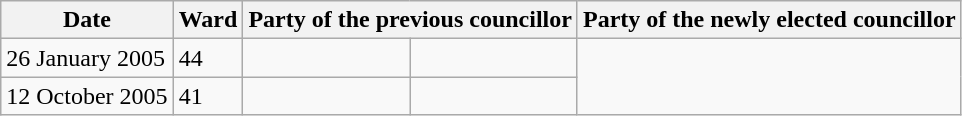<table class="wikitable">
<tr>
<th>Date</th>
<th>Ward</th>
<th colspan=2>Party of the previous councillor</th>
<th colspan=2>Party of the newly elected councillor</th>
</tr>
<tr>
<td>26 January 2005</td>
<td>44</td>
<td></td>
<td></td>
</tr>
<tr>
<td>12 October 2005</td>
<td>41</td>
<td></td>
<td></td>
</tr>
</table>
